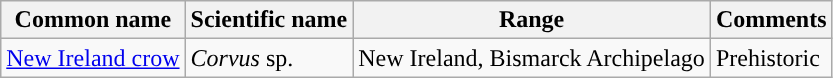<table class="wikitable">
<tr>
<th>Common name</th>
<th>Scientific name</th>
<th>Range</th>
<th class="unsortable">Comments</th>
</tr>
<tr>
<td><a href='#'>New Ireland crow</a></td>
<td><em>Corvus</em> sp.</td>
<td>New Ireland, Bismarck Archipelago</td>
<td>Prehistoric</td>
</tr>
</table>
